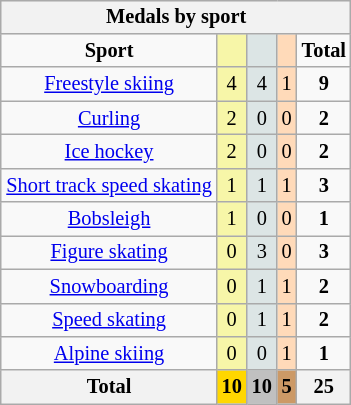<table class="wikitable" style="font-size:85%;float:right;clear:right;">
<tr style="background:#efefef;">
<th colspan=5>Medals by sport</th>
</tr>
<tr align=center>
<td><strong>Sport</strong></td>
<td bgcolor=#f7f6a8></td>
<td bgcolor=#dce5e5></td>
<td bgcolor=#ffdab9></td>
<td><strong>Total</strong></td>
</tr>
<tr align=center>
<td><a href='#'>Freestyle skiing</a></td>
<td style="background:#F7F6A8;">4</td>
<td style="background:#DCE5E5;">4</td>
<td style="background:#FFDAB9;">1</td>
<td><strong>9</strong></td>
</tr>
<tr align=center>
<td><a href='#'>Curling</a></td>
<td style="background:#F7F6A8;">2</td>
<td style="background:#DCE5E5;">0</td>
<td style="background:#FFDAB9;">0</td>
<td><strong>2</strong></td>
</tr>
<tr align=center>
<td><a href='#'>Ice hockey</a></td>
<td style="background:#F7F6A8;">2</td>
<td style="background:#DCE5E5;">0</td>
<td style="background:#FFDAB9;">0</td>
<td><strong>2</strong></td>
</tr>
<tr align=center>
<td><a href='#'>Short track speed skating</a></td>
<td style="background:#F7F6A8;">1</td>
<td style="background:#DCE5E5;">1</td>
<td style="background:#FFDAB9;">1</td>
<td><strong>3</strong></td>
</tr>
<tr align=center>
<td><a href='#'>Bobsleigh</a></td>
<td style="background:#F7F6A8;">1</td>
<td style="background:#DCE5E5;">0</td>
<td style="background:#FFDAB9;">0</td>
<td><strong>1</strong></td>
</tr>
<tr align=center>
<td><a href='#'>Figure skating</a></td>
<td style="background:#F7F6A8;">0</td>
<td style="background:#DCE5E5;">3</td>
<td style="background:#FFDAB9;">0</td>
<td><strong>3</strong></td>
</tr>
<tr align=center>
<td><a href='#'>Snowboarding</a></td>
<td style="background:#F7F6A8;">0</td>
<td style="background:#DCE5E5;">1</td>
<td style="background:#FFDAB9;">1</td>
<td><strong>2</strong></td>
</tr>
<tr align=center>
<td><a href='#'>Speed skating</a></td>
<td style="background:#F7F6A8;">0</td>
<td style="background:#DCE5E5;">1</td>
<td style="background:#FFDAB9;">1</td>
<td><strong>2</strong></td>
</tr>
<tr align=center>
<td><a href='#'>Alpine skiing</a></td>
<td style="background:#F7F6A8;">0</td>
<td style="background:#DCE5E5;">0</td>
<td style="background:#FFDAB9;">1</td>
<td><strong>1</strong></td>
</tr>
<tr align=center>
<th>Total</th>
<th style="background:gold;">10</th>
<th style="background:silver;">10</th>
<th style="background:#c96;">5</th>
<th>25</th>
</tr>
</table>
